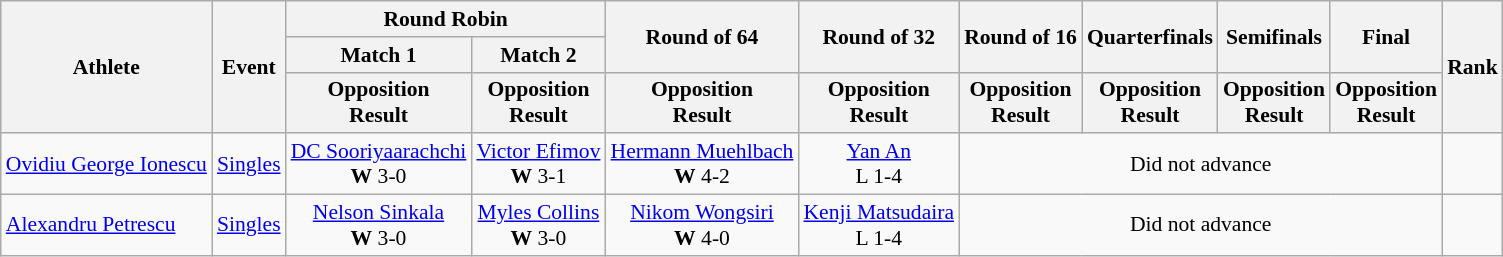<table class="wikitable" border="1" style="font-size:90%">
<tr>
<th rowspan=3>Athlete</th>
<th rowspan=3>Event</th>
<th colspan=2>Round Robin</th>
<th rowspan=2>Round of 64</th>
<th rowspan=2>Round of 32</th>
<th rowspan=2>Round of 16</th>
<th rowspan=2>Quarterfinals</th>
<th rowspan=2>Semifinals</th>
<th rowspan=2>Final</th>
<th rowspan=3>Rank</th>
</tr>
<tr>
<th>Match 1</th>
<th>Match 2</th>
</tr>
<tr>
<th>Opposition<br>Result</th>
<th>Opposition<br>Result</th>
<th>Opposition<br>Result</th>
<th>Opposition<br>Result</th>
<th>Opposition<br>Result</th>
<th>Opposition<br>Result</th>
<th>Opposition<br>Result</th>
<th>Opposition<br>Result</th>
</tr>
<tr>
<td><a href='#'>Ovidiu George Ionescu</a></td>
<td><a href='#'>Singles</a></td>
<td align=center> <a href='#'>DC Sooriyaarachchi</a><br><strong>W</strong> 3-0</td>
<td align=center> <a href='#'>Victor Efimov</a><br><strong>W</strong> 3-1</td>
<td align=center> <a href='#'>Hermann Muehlbach</a><br><strong>W</strong> 4-2</td>
<td align=center> <a href='#'>Yan An</a><br> L 1-4</td>
<td colspan="4" align=center>Did not advance</td>
<td align=center></td>
</tr>
<tr>
<td><a href='#'>Alexandru Petrescu</a></td>
<td><a href='#'>Singles</a></td>
<td align=center> <a href='#'>Nelson Sinkala</a><br><strong>W</strong> 3-0</td>
<td align=center> <a href='#'>Myles Collins</a><br><strong>W</strong> 3-0</td>
<td align=center> <a href='#'>Nikom Wongsiri</a><br><strong>W</strong> 4-0</td>
<td align=center> <a href='#'>Kenji Matsudaira</a><br> L 1-4</td>
<td colspan="4" align=center>Did not advance</td>
<td align=center></td>
</tr>
</table>
